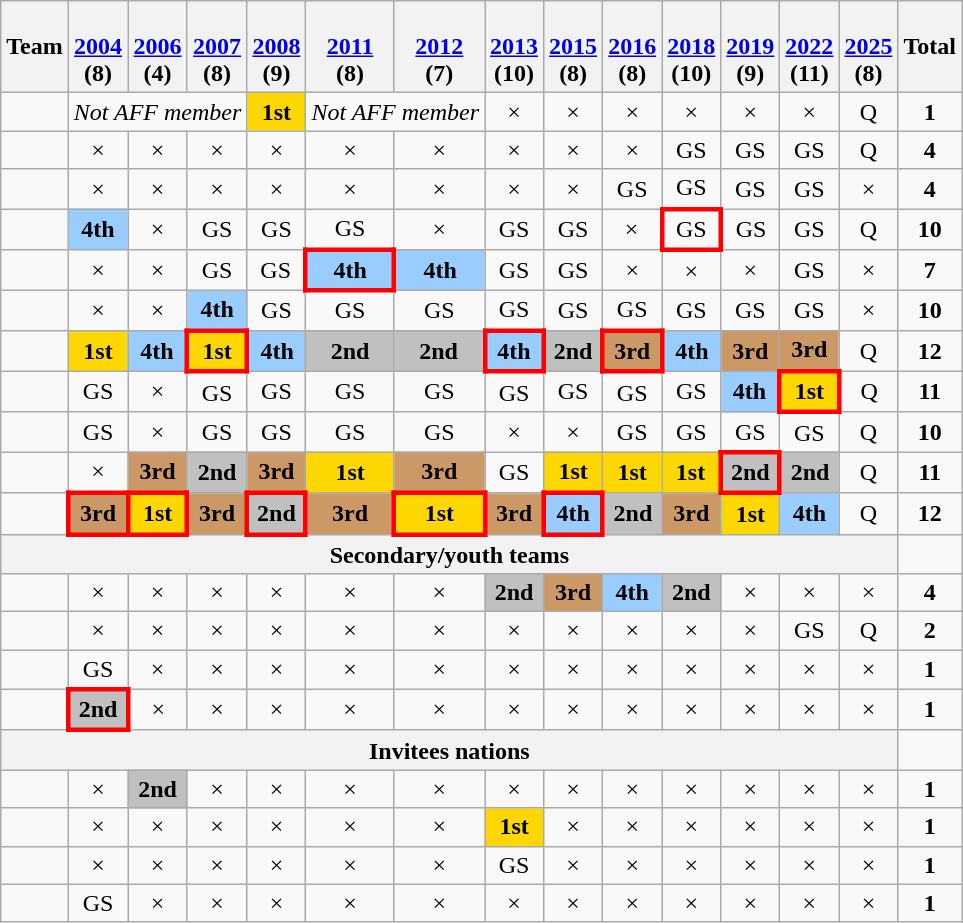<table class="wikitable" style="text-align: center;">
<tr>
<th>Team</th>
<th> <br> <a href='#'>2004</a> <br> (8)</th>
<th> <br> <a href='#'>2006</a> <br> (4)</th>
<th> <br> <a href='#'>2007</a> <br> (8)</th>
<th> <br> <a href='#'>2008</a> <br> (9)</th>
<th> <br> <a href='#'>2011</a> <br> (8)</th>
<th> <br> <a href='#'>2012</a> <br> (7)</th>
<th> <br> <a href='#'>2013</a> <br> (10)</th>
<th> <br> <a href='#'>2015</a> <br> (8)</th>
<th> <br> <a href='#'>2016</a> <br> (8)</th>
<th> <br> <a href='#'>2018</a> <br> (10)</th>
<th> <br> <a href='#'>2019</a> <br> (9)</th>
<th> <br> <a href='#'>2022</a> <br> (11)</th>
<th> <br> <a href='#'>2025</a> <br> (8)</th>
<th>Total</th>
</tr>
<tr>
<td align=left></td>
<td colspan="3"><em>Not AFF member</em></td>
<td bgcolor="gold"><strong>1st</strong></td>
<td colspan="2"><em>Not AFF member</em></td>
<td>×</td>
<td>×</td>
<td>×</td>
<td>×</td>
<td>×</td>
<td>×</td>
<td>Q</td>
<td><strong>1</strong></td>
</tr>
<tr>
<td align=left></td>
<td>×</td>
<td>×</td>
<td>×</td>
<td>×</td>
<td>×</td>
<td>×</td>
<td>×</td>
<td>×</td>
<td>×</td>
<td>GS</td>
<td>GS</td>
<td>GS</td>
<td>Q</td>
<td><strong>4</strong></td>
</tr>
<tr>
<td align=left></td>
<td>×</td>
<td>×</td>
<td>×</td>
<td>×</td>
<td>×</td>
<td>×</td>
<td>×</td>
<td>×</td>
<td>GS</td>
<td>GS</td>
<td>GS</td>
<td>GS</td>
<td>×</td>
<td><strong>4</strong></td>
</tr>
<tr>
<td align=left></td>
<td bgcolor=9acdff><strong>4th</strong></td>
<td>×</td>
<td>GS</td>
<td>GS</td>
<td>GS</td>
<td>×</td>
<td>GS</td>
<td>GS</td>
<td>×</td>
<td style="border:3px solid red;">GS</td>
<td>GS</td>
<td>GS</td>
<td>Q</td>
<td><strong>10</strong></td>
</tr>
<tr>
<td align=left></td>
<td>×</td>
<td>×</td>
<td>GS</td>
<td>GS</td>
<td style="border:3px solid red;" bgcolor=9acdff><strong>4th</strong></td>
<td bgcolor=9acdff><strong>4th</strong></td>
<td>GS</td>
<td>GS</td>
<td>×</td>
<td>×</td>
<td>×</td>
<td>GS</td>
<td>×</td>
<td><strong>7</strong></td>
</tr>
<tr>
<td align=left></td>
<td>×</td>
<td>×</td>
<td bgcolor=9acdff><strong>4th</strong></td>
<td>GS</td>
<td>GS</td>
<td>GS</td>
<td>GS</td>
<td>GS</td>
<td>GS</td>
<td>GS</td>
<td>GS</td>
<td>GS</td>
<td>×</td>
<td><strong>10</strong></td>
</tr>
<tr>
<td align=left></td>
<td bgcolor=gold><strong>1st</strong></td>
<td bgcolor=9acdff><strong>4th</strong></td>
<td style="border:3px solid red;" bgcolor=gold><strong>1st</strong></td>
<td bgcolor=9acdff><strong>4th</strong></td>
<td bgcolor=silver><strong>2nd</strong></td>
<td bgcolor=silver><strong>2nd</strong></td>
<td style="border:3px solid red;" bgcolor=9acdff><strong>4th</strong></td>
<td bgcolor=silver><strong>2nd</strong></td>
<td style="border:3px solid red;" bgcolor=cc9966><strong>3rd</strong></td>
<td bgcolor=9acdff><strong>4th</strong></td>
<td bgcolor=cc9966><strong>3rd</strong></td>
<td bgcolor=cc9966><strong>3rd</strong></td>
<td>Q</td>
<td><strong>12</strong></td>
</tr>
<tr>
<td align=left></td>
<td>GS</td>
<td>×</td>
<td>GS</td>
<td>GS</td>
<td>GS</td>
<td>GS</td>
<td>GS</td>
<td>GS</td>
<td>GS</td>
<td>GS</td>
<td bgcolor=9acdff><strong>4th</strong></td>
<td style="border:3px solid red;" bgcolor=gold><strong>1st</strong></td>
<td>Q</td>
<td><strong>11</strong></td>
</tr>
<tr>
<td align=left></td>
<td>GS</td>
<td>×</td>
<td>GS</td>
<td>GS</td>
<td>GS</td>
<td>GS</td>
<td>×</td>
<td>×</td>
<td>GS</td>
<td>GS</td>
<td>GS</td>
<td>GS</td>
<td>Q</td>
<td><strong>10</strong></td>
</tr>
<tr>
<td align=left></td>
<td>×</td>
<td bgcolor=cc9966><strong>3rd</strong></td>
<td bgcolor=silver><strong>2nd</strong></td>
<td bgcolor=cc9966><strong>3rd</strong></td>
<td bgcolor=gold><strong>1st</strong></td>
<td bgcolor=cc9966><strong>3rd</strong></td>
<td>GS</td>
<td bgcolor=gold><strong>1st</strong></td>
<td bgcolor=gold><strong>1st</strong></td>
<td bgcolor=gold><strong>1st</strong></td>
<td style="border:3px solid red;" bgcolor=silver><strong>2nd</strong></td>
<td bgcolor=silver><strong>2nd</strong></td>
<td>Q</td>
<td><strong>11</strong></td>
</tr>
<tr>
<td align=left></td>
<td style="border:3px solid red;" bgcolor=cc9966><strong>3rd</strong></td>
<td style="border:3px solid red;" bgcolor=gold><strong>1st</strong></td>
<td bgcolor=cc9966><strong>3rd</strong></td>
<td style="border:3px solid red;" bgcolor=silver><strong>2nd</strong></td>
<td bgcolor=cc9966><strong>3rd</strong></td>
<td style="border:3px solid red;" bgcolor=gold><strong>1st</strong></td>
<td bgcolor=cc9966><strong>3rd</strong></td>
<td style="border:3px solid red;" bgcolor=9acdff><strong>4th</strong></td>
<td bgcolor=silver><strong>2nd</strong></td>
<td bgcolor=cc9966><strong>3rd</strong></td>
<td bgcolor=gold><strong>1st</strong></td>
<td bgcolor=9acdff><strong>4th</strong></td>
<td>Q</td>
<td><strong>12</strong></td>
</tr>
<tr>
<th colspan=14><strong>Secondary/youth teams</strong></th>
</tr>
<tr>
<td align=left></td>
<td>×</td>
<td>×</td>
<td>×</td>
<td>×</td>
<td>×</td>
<td>×</td>
<td bgcolor=silver><strong>2nd</strong></td>
<td bgcolor=cc9966><strong>3rd</strong></td>
<td bgcolor=9acdff><strong>4th</strong></td>
<td bgcolor=silver><strong>2nd</strong></td>
<td>×</td>
<td>×</td>
<td>×</td>
<td><strong>4</strong></td>
</tr>
<tr>
<td align=left></td>
<td>×</td>
<td>×</td>
<td>×</td>
<td>×</td>
<td>×</td>
<td>×</td>
<td>×</td>
<td>×</td>
<td>×</td>
<td>×</td>
<td>×</td>
<td>GS</td>
<td>Q</td>
<td><strong>2</strong></td>
</tr>
<tr>
<td align=left></td>
<td>GS</td>
<td>×</td>
<td>×</td>
<td>×</td>
<td>×</td>
<td>×</td>
<td>×</td>
<td>×</td>
<td>×</td>
<td>×</td>
<td>×</td>
<td>×</td>
<td>×</td>
<td><strong>1</strong></td>
</tr>
<tr>
<td align=left></td>
<td style="border:3px solid red;" bgcolor=silver><strong>2nd</strong></td>
<td>×</td>
<td>×</td>
<td>×</td>
<td>×</td>
<td>×</td>
<td>×</td>
<td>×</td>
<td>×</td>
<td>×</td>
<td>×</td>
<td>×</td>
<td>×</td>
<td><strong>1</strong></td>
</tr>
<tr>
<th colspan=14><strong>Invitees nations</strong></th>
</tr>
<tr>
<td align=left></td>
<td>×</td>
<td bgcolor=silver><strong>2nd</strong></td>
<td>×</td>
<td>×</td>
<td>×</td>
<td>×</td>
<td>×</td>
<td>×</td>
<td>×</td>
<td>×</td>
<td>×</td>
<td>×</td>
<td>×</td>
<td><strong>1</strong></td>
</tr>
<tr>
<td align=left></td>
<td>×</td>
<td>×</td>
<td>×</td>
<td>×</td>
<td>×</td>
<td>×</td>
<td bgcolor=gold><strong>1st</strong></td>
<td>×</td>
<td>×</td>
<td>×</td>
<td>×</td>
<td>×</td>
<td>×</td>
<td><strong>1</strong></td>
</tr>
<tr>
<td align=left></td>
<td>×</td>
<td>×</td>
<td>×</td>
<td>×</td>
<td>×</td>
<td>×</td>
<td>GS</td>
<td>×</td>
<td>×</td>
<td>×</td>
<td>×</td>
<td>×</td>
<td>×</td>
<td><strong>1</strong></td>
</tr>
<tr>
<td align=left></td>
<td>GS</td>
<td>×</td>
<td>×</td>
<td>×</td>
<td>×</td>
<td>×</td>
<td>×</td>
<td>×</td>
<td>×</td>
<td>×</td>
<td>×</td>
<td>×</td>
<td>×</td>
<td><strong>1</strong></td>
</tr>
</table>
